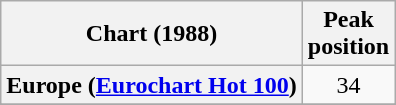<table class="wikitable sortable plainrowheaders" style="text-align:center">
<tr>
<th>Chart (1988)</th>
<th>Peak<br>position</th>
</tr>
<tr>
<th scope="row">Europe (<a href='#'>Eurochart Hot 100</a>)</th>
<td>34</td>
</tr>
<tr>
</tr>
<tr>
</tr>
</table>
